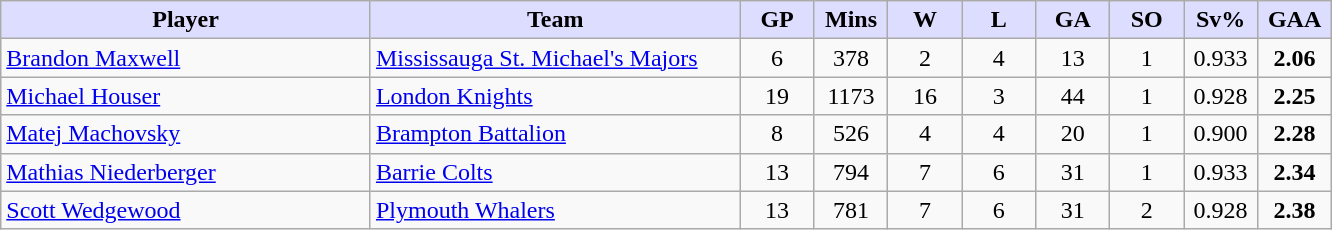<table class="wikitable" style="text-align:center">
<tr>
<th style="background:#ddf; width:25%;">Player</th>
<th style="background:#ddf; width:25%;">Team</th>
<th style="background:#ddf; width:5%;">GP</th>
<th style="background:#ddf; width:5%;">Mins</th>
<th style="background:#ddf; width:5%;">W</th>
<th style="background:#ddf; width:5%;">L</th>
<th style="background:#ddf; width:5%;">GA</th>
<th style="background:#ddf; width:5%;">SO</th>
<th style="background:#ddf; width:5%;">Sv%</th>
<th style="background:#ddf; width:5%;">GAA</th>
</tr>
<tr>
<td align=left><a href='#'>Brandon Maxwell</a></td>
<td align=left><a href='#'>Mississauga St. Michael's Majors</a></td>
<td>6</td>
<td>378</td>
<td>2</td>
<td>4</td>
<td>13</td>
<td>1</td>
<td>0.933</td>
<td><strong>2.06</strong></td>
</tr>
<tr>
<td align=left><a href='#'>Michael Houser</a></td>
<td align=left><a href='#'>London Knights</a></td>
<td>19</td>
<td>1173</td>
<td>16</td>
<td>3</td>
<td>44</td>
<td>1</td>
<td>0.928</td>
<td><strong>2.25</strong></td>
</tr>
<tr>
<td align=left><a href='#'>Matej Machovsky</a></td>
<td align=left><a href='#'>Brampton Battalion</a></td>
<td>8</td>
<td>526</td>
<td>4</td>
<td>4</td>
<td>20</td>
<td>1</td>
<td>0.900</td>
<td><strong>2.28</strong></td>
</tr>
<tr>
<td align=left><a href='#'>Mathias Niederberger</a></td>
<td align=left><a href='#'>Barrie Colts</a></td>
<td>13</td>
<td>794</td>
<td>7</td>
<td>6</td>
<td>31</td>
<td>1</td>
<td>0.933</td>
<td><strong>2.34</strong></td>
</tr>
<tr>
<td align=left><a href='#'>Scott Wedgewood</a></td>
<td align=left><a href='#'>Plymouth Whalers</a></td>
<td>13</td>
<td>781</td>
<td>7</td>
<td>6</td>
<td>31</td>
<td>2</td>
<td>0.928</td>
<td><strong>2.38</strong></td>
</tr>
</table>
